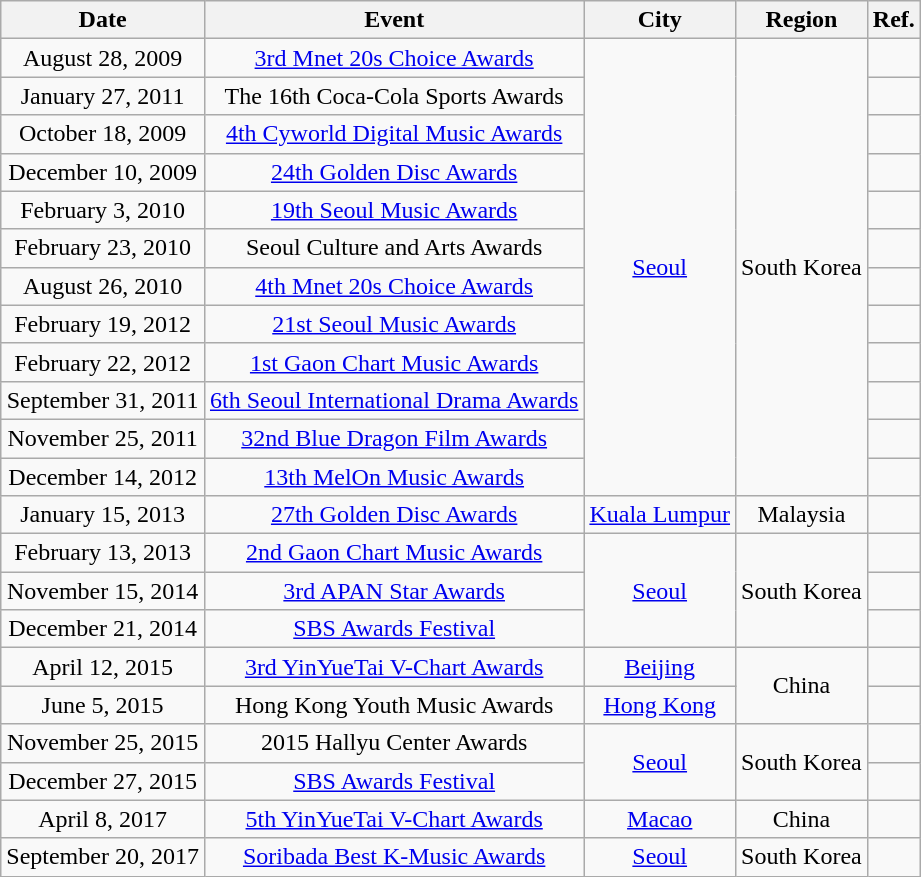<table class="wikitable plainrowheaders" style="text-align:center">
<tr>
<th>Date</th>
<th>Event</th>
<th>City</th>
<th>Region</th>
<th><abbr>Ref.</abbr></th>
</tr>
<tr>
<td>August 28, 2009</td>
<td><a href='#'>3rd Mnet 20s Choice Awards</a></td>
<td rowspan="12"><a href='#'>Seoul</a></td>
<td rowspan="12">South Korea</td>
<td></td>
</tr>
<tr>
<td>January 27, 2011</td>
<td>The 16th Coca-Cola Sports Awards</td>
<td></td>
</tr>
<tr>
<td>October 18, 2009</td>
<td><a href='#'>4th Cyworld Digital Music Awards</a></td>
<td></td>
</tr>
<tr>
<td>December 10, 2009</td>
<td><a href='#'>24th Golden Disc Awards</a></td>
<td></td>
</tr>
<tr>
<td>February 3, 2010</td>
<td><a href='#'>19th Seoul Music Awards</a></td>
<td></td>
</tr>
<tr>
<td>February 23, 2010</td>
<td>Seoul Culture and Arts Awards</td>
<td></td>
</tr>
<tr>
<td>August 26, 2010</td>
<td><a href='#'>4th Mnet 20s Choice Awards</a></td>
<td></td>
</tr>
<tr>
<td>February 19, 2012</td>
<td><a href='#'>21st Seoul Music Awards</a></td>
<td></td>
</tr>
<tr>
<td>February 22, 2012</td>
<td><a href='#'>1st Gaon Chart Music Awards</a></td>
<td></td>
</tr>
<tr>
<td>September 31, 2011</td>
<td><a href='#'>6th Seoul International Drama Awards</a></td>
<td></td>
</tr>
<tr>
<td>November 25, 2011</td>
<td><a href='#'>32nd Blue Dragon Film Awards</a></td>
<td></td>
</tr>
<tr>
<td>December 14, 2012</td>
<td><a href='#'>13th MelOn Music Awards</a></td>
<td></td>
</tr>
<tr>
<td>January 15, 2013</td>
<td><a href='#'>27th Golden Disc Awards</a></td>
<td><a href='#'>Kuala Lumpur</a></td>
<td>Malaysia</td>
<td></td>
</tr>
<tr>
<td>February 13, 2013</td>
<td><a href='#'>2nd Gaon Chart Music Awards</a></td>
<td rowspan="3"><a href='#'>Seoul</a></td>
<td rowspan="3">South Korea</td>
<td></td>
</tr>
<tr>
<td>November 15, 2014</td>
<td><a href='#'>3rd APAN Star Awards</a></td>
<td></td>
</tr>
<tr>
<td>December 21, 2014</td>
<td><a href='#'>SBS Awards Festival</a></td>
<td></td>
</tr>
<tr>
<td>April 12, 2015</td>
<td><a href='#'>3rd YinYueTai V-Chart Awards</a></td>
<td><a href='#'>Beijing</a></td>
<td rowspan="2">China</td>
<td></td>
</tr>
<tr>
<td>June 5, 2015</td>
<td>Hong Kong Youth Music Awards</td>
<td><a href='#'>Hong Kong</a></td>
<td></td>
</tr>
<tr>
<td>November 25, 2015</td>
<td>2015 Hallyu Center Awards</td>
<td rowspan="2"><a href='#'>Seoul</a></td>
<td rowspan="2">South Korea</td>
<td></td>
</tr>
<tr>
<td>December 27, 2015</td>
<td><a href='#'>SBS Awards Festival</a></td>
<td></td>
</tr>
<tr>
<td>April 8, 2017</td>
<td><a href='#'>5th YinYueTai V-Chart Awards</a></td>
<td><a href='#'>Macao</a></td>
<td>China</td>
<td></td>
</tr>
<tr>
<td>September 20, 2017</td>
<td><a href='#'>Soribada Best K-Music Awards</a></td>
<td><a href='#'>Seoul</a></td>
<td>South Korea</td>
<td></td>
</tr>
</table>
